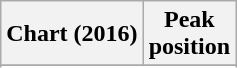<table class="wikitable sortable plainrowheaders">
<tr>
<th>Chart (2016)</th>
<th>Peak<br>position</th>
</tr>
<tr>
</tr>
<tr>
</tr>
<tr>
</tr>
<tr>
</tr>
<tr>
</tr>
<tr>
</tr>
<tr>
</tr>
<tr>
</tr>
</table>
